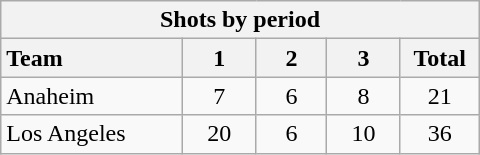<table class="wikitable" style="width:20em; text-align:right;">
<tr>
<th colspan=5>Shots by period</th>
</tr>
<tr>
<th style="width:8em; text-align:left;">Team</th>
<th style="width:3em;">1</th>
<th style="width:3em;">2</th>
<th style="width:3em;">3</th>
<th style="width:3em;">Total</th>
</tr>
<tr>
<td style="text-align:left;">Anaheim</td>
<td align=center>7</td>
<td align=center>6</td>
<td align=center>8</td>
<td align=center>21</td>
</tr>
<tr>
<td style="text-align:left;">Los Angeles</td>
<td align=center>20</td>
<td align=center>6</td>
<td align=center>10</td>
<td align=center>36</td>
</tr>
</table>
